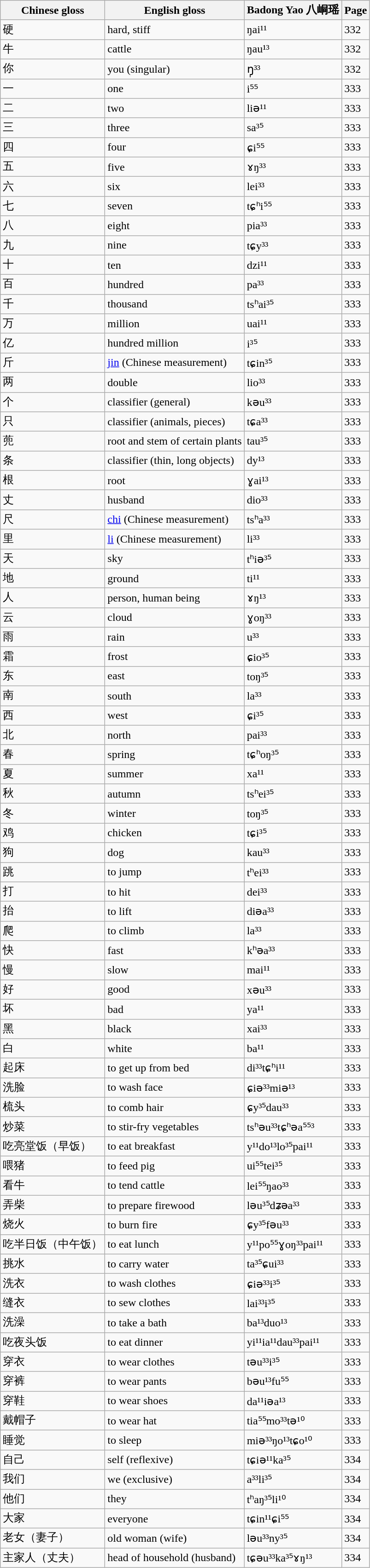<table class="wikitable sortable">
<tr>
<th>Chinese gloss</th>
<th>English gloss</th>
<th>Badong Yao 八峒瑶</th>
<th>Page</th>
</tr>
<tr>
<td>硬</td>
<td>hard, stiff</td>
<td>ŋai¹¹</td>
<td>332</td>
</tr>
<tr>
<td>牛</td>
<td>cattle</td>
<td>ŋau¹³</td>
<td>332</td>
</tr>
<tr>
<td>你</td>
<td>you (singular)</td>
<td>ŋ̩³³</td>
<td>332</td>
</tr>
<tr>
<td>一</td>
<td>one</td>
<td>i⁵⁵</td>
<td>333</td>
</tr>
<tr>
<td>二</td>
<td>two</td>
<td>liə¹¹</td>
<td>333</td>
</tr>
<tr>
<td>三</td>
<td>three</td>
<td>sa³⁵</td>
<td>333</td>
</tr>
<tr>
<td>四</td>
<td>four</td>
<td>ɕi⁵⁵</td>
<td>333</td>
</tr>
<tr>
<td>五</td>
<td>five</td>
<td>ɤŋ³³</td>
<td>333</td>
</tr>
<tr>
<td>六</td>
<td>six</td>
<td>lei³³</td>
<td>333</td>
</tr>
<tr>
<td>七</td>
<td>seven</td>
<td>tɕʰi⁵⁵</td>
<td>333</td>
</tr>
<tr>
<td>八</td>
<td>eight</td>
<td>pia³³</td>
<td>333</td>
</tr>
<tr>
<td>九</td>
<td>nine</td>
<td>tɕy³³</td>
<td>333</td>
</tr>
<tr>
<td>十</td>
<td>ten</td>
<td>dzi¹¹</td>
<td>333</td>
</tr>
<tr>
<td>百</td>
<td>hundred</td>
<td>pa³³</td>
<td>333</td>
</tr>
<tr>
<td>千</td>
<td>thousand</td>
<td>tsʰai³⁵</td>
<td>333</td>
</tr>
<tr>
<td>万</td>
<td>million</td>
<td>uai¹¹</td>
<td>333</td>
</tr>
<tr>
<td>亿</td>
<td>hundred million</td>
<td>i³⁵</td>
<td>333</td>
</tr>
<tr>
<td>斤</td>
<td><a href='#'>jin</a> (Chinese measurement)</td>
<td>tɕin³⁵</td>
<td>333</td>
</tr>
<tr>
<td>两</td>
<td>double</td>
<td>lio³³</td>
<td>333</td>
</tr>
<tr>
<td>个</td>
<td>classifier (general)</td>
<td>kəu³³</td>
<td>333</td>
</tr>
<tr>
<td>只</td>
<td>classifier (animals, pieces)</td>
<td>tɕa³³</td>
<td>333</td>
</tr>
<tr>
<td>蔸</td>
<td>root and stem of certain plants</td>
<td>tau³⁵</td>
<td>333</td>
</tr>
<tr>
<td>条</td>
<td>classifier (thin, long objects)</td>
<td>dy¹³</td>
<td>333</td>
</tr>
<tr>
<td>根</td>
<td>root</td>
<td>ɣai¹³</td>
<td>333</td>
</tr>
<tr>
<td>丈</td>
<td>husband</td>
<td>dio³³</td>
<td>333</td>
</tr>
<tr>
<td>尺</td>
<td><a href='#'>chi</a> (Chinese measurement)</td>
<td>tsʰa³³</td>
<td>333</td>
</tr>
<tr>
<td>里</td>
<td><a href='#'>li</a> (Chinese measurement)</td>
<td>li³³</td>
<td>333</td>
</tr>
<tr>
<td>天</td>
<td>sky</td>
<td>tʰiə³⁵</td>
<td>333</td>
</tr>
<tr>
<td>地</td>
<td>ground</td>
<td>ti¹¹</td>
<td>333</td>
</tr>
<tr>
<td>人</td>
<td>person, human being</td>
<td>ɤŋ¹³</td>
<td>333</td>
</tr>
<tr>
<td>云</td>
<td>cloud</td>
<td>ɣoŋ³³</td>
<td>333</td>
</tr>
<tr>
<td>雨</td>
<td>rain</td>
<td>u³³</td>
<td>333</td>
</tr>
<tr>
<td>霜</td>
<td>frost</td>
<td>ɕio³⁵</td>
<td>333</td>
</tr>
<tr>
<td>东</td>
<td>east</td>
<td>toŋ³⁵</td>
<td>333</td>
</tr>
<tr>
<td>南</td>
<td>south</td>
<td>la³³</td>
<td>333</td>
</tr>
<tr>
<td>西</td>
<td>west</td>
<td>ɕi³⁵</td>
<td>333</td>
</tr>
<tr>
<td>北</td>
<td>north</td>
<td>pai³³</td>
<td>333</td>
</tr>
<tr>
<td>春</td>
<td>spring</td>
<td>tɕʰoŋ³⁵</td>
<td>333</td>
</tr>
<tr>
<td>夏</td>
<td>summer</td>
<td>xa¹¹</td>
<td>333</td>
</tr>
<tr>
<td>秋</td>
<td>autumn</td>
<td>tsʰei³⁵</td>
<td>333</td>
</tr>
<tr>
<td>冬</td>
<td>winter</td>
<td>toŋ³⁵</td>
<td>333</td>
</tr>
<tr>
<td>鸡</td>
<td>chicken</td>
<td>tɕi³⁵</td>
<td>333</td>
</tr>
<tr>
<td>狗</td>
<td>dog</td>
<td>kau³³</td>
<td>333</td>
</tr>
<tr>
<td>跳</td>
<td>to jump</td>
<td>tʰei³³</td>
<td>333</td>
</tr>
<tr>
<td>打</td>
<td>to hit</td>
<td>dei³³</td>
<td>333</td>
</tr>
<tr>
<td>抬</td>
<td>to lift</td>
<td>diəa³³</td>
<td>333</td>
</tr>
<tr>
<td>爬</td>
<td>to climb</td>
<td>la³³</td>
<td>333</td>
</tr>
<tr>
<td>快</td>
<td>fast</td>
<td>kʰəa³³</td>
<td>333</td>
</tr>
<tr>
<td>慢</td>
<td>slow</td>
<td>mai¹¹</td>
<td>333</td>
</tr>
<tr>
<td>好</td>
<td>good</td>
<td>xəu³³</td>
<td>333</td>
</tr>
<tr>
<td>坏</td>
<td>bad</td>
<td>ya¹¹</td>
<td>333</td>
</tr>
<tr>
<td>黑</td>
<td>black</td>
<td>xai³³</td>
<td>333</td>
</tr>
<tr>
<td>白</td>
<td>white</td>
<td>ba¹¹</td>
<td>333</td>
</tr>
<tr>
<td>起床</td>
<td>to get up from bed</td>
<td>di³³tɕʰi¹¹</td>
<td>333</td>
</tr>
<tr>
<td>洗脸</td>
<td>to wash face</td>
<td>ɕiə³³miə¹³</td>
<td>333</td>
</tr>
<tr>
<td>梳头</td>
<td>to comb hair</td>
<td>ɕy³⁵dau³³</td>
<td>333</td>
</tr>
<tr>
<td>炒菜</td>
<td>to stir-fry vegetables</td>
<td>tsʰəu³³tɕʰəa⁵⁵³</td>
<td>333</td>
</tr>
<tr>
<td>吃亮堂饭（早饭）</td>
<td>to eat breakfast</td>
<td>y¹¹do¹³lo³⁵pai¹¹</td>
<td>333</td>
</tr>
<tr>
<td>喂猪</td>
<td>to feed pig</td>
<td>ui⁵⁵tei³⁵</td>
<td>333</td>
</tr>
<tr>
<td>看牛</td>
<td>to tend cattle</td>
<td>lei⁵⁵ŋao³³</td>
<td>333</td>
</tr>
<tr>
<td>弄柴</td>
<td>to prepare firewood</td>
<td>ləu³⁵dʑəa³³</td>
<td>333</td>
</tr>
<tr>
<td>烧火</td>
<td>to burn fire</td>
<td>ɕy³⁵fəu³³</td>
<td>333</td>
</tr>
<tr>
<td>吃半日饭（中午饭）</td>
<td>to eat lunch</td>
<td>y¹¹po⁵⁵ɣoŋ³³pai¹¹</td>
<td>333</td>
</tr>
<tr>
<td>挑水</td>
<td>to carry water</td>
<td>ta³⁵ɕui³³</td>
<td>333</td>
</tr>
<tr>
<td>洗衣</td>
<td>to wash clothes</td>
<td>ɕiə³³i³⁵</td>
<td>333</td>
</tr>
<tr>
<td>缝衣</td>
<td>to sew clothes</td>
<td>lai³³i³⁵</td>
<td>333</td>
</tr>
<tr>
<td>洗澡</td>
<td>to take a bath</td>
<td>ba¹³duo¹³</td>
<td>333</td>
</tr>
<tr>
<td>吃夜头饭</td>
<td>to eat dinner</td>
<td>yi¹¹ia¹¹dau³³pai¹¹</td>
<td>333</td>
</tr>
<tr>
<td>穿衣</td>
<td>to wear clothes</td>
<td>təu³³i³⁵</td>
<td>333</td>
</tr>
<tr>
<td>穿裤</td>
<td>to wear pants</td>
<td>bəu¹³fu⁵⁵</td>
<td>333</td>
</tr>
<tr>
<td>穿鞋</td>
<td>to wear shoes</td>
<td>da¹¹iəa¹³</td>
<td>333</td>
</tr>
<tr>
<td>戴帽子</td>
<td>to wear hat</td>
<td>tia⁵⁵mo³³tə¹⁰</td>
<td>333</td>
</tr>
<tr>
<td>睡觉</td>
<td>to sleep</td>
<td>miə³³ŋo¹³tɕo¹⁰</td>
<td>333</td>
</tr>
<tr>
<td>自己</td>
<td>self (reflexive)</td>
<td>tɕiə¹¹ka³⁵</td>
<td>334</td>
</tr>
<tr>
<td>我们</td>
<td>we (exclusive)</td>
<td>a³³li³⁵</td>
<td>334</td>
</tr>
<tr>
<td>他们</td>
<td>they</td>
<td>tʰaŋ³⁵li¹⁰</td>
<td>334</td>
</tr>
<tr>
<td>大家</td>
<td>everyone</td>
<td>tɕin¹¹ɕi⁵⁵</td>
<td>334</td>
</tr>
<tr>
<td>老女（妻子）</td>
<td>old woman (wife)</td>
<td>ləu³³ny³⁵</td>
<td>334</td>
</tr>
<tr>
<td>主家人（丈夫）</td>
<td>head of household (husband)</td>
<td>tɕəu³³ka³⁵ɤŋ¹³</td>
<td>334</td>
</tr>
</table>
